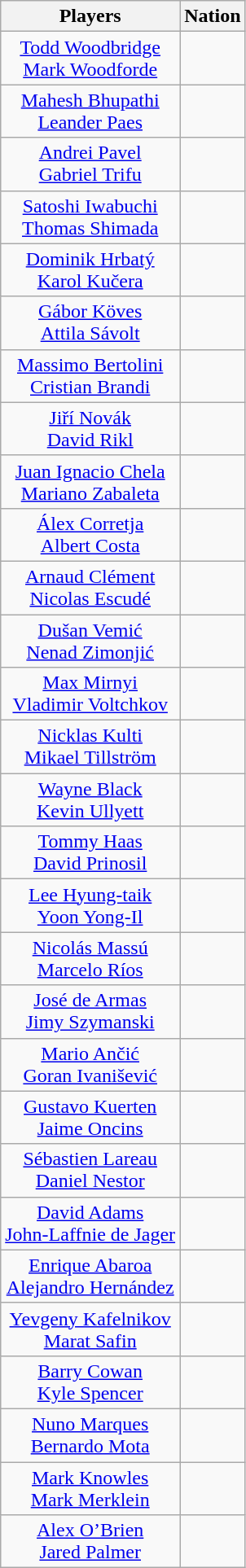<table class="wikitable sortable" style="text-align:center">
<tr>
<th>Players</th>
<th>Nation</th>
</tr>
<tr>
<td><a href='#'>Todd Woodbridge</a> <br> <a href='#'>Mark Woodforde</a></td>
<td></td>
</tr>
<tr>
<td><a href='#'>Mahesh Bhupathi</a> <br> <a href='#'>Leander Paes</a></td>
<td></td>
</tr>
<tr>
<td><a href='#'>Andrei Pavel</a> <br> <a href='#'>Gabriel Trifu</a></td>
<td></td>
</tr>
<tr>
<td><a href='#'>Satoshi Iwabuchi</a> <br> <a href='#'>Thomas Shimada</a></td>
<td></td>
</tr>
<tr>
<td><a href='#'>Dominik Hrbatý</a> <br> <a href='#'>Karol Kučera</a></td>
<td></td>
</tr>
<tr>
<td><a href='#'>Gábor Köves</a> <br> <a href='#'>Attila Sávolt</a></td>
<td></td>
</tr>
<tr>
<td><a href='#'>Massimo Bertolini</a> <br> <a href='#'>Cristian Brandi</a></td>
<td></td>
</tr>
<tr>
<td><a href='#'>Jiří Novák</a> <br> <a href='#'>David Rikl</a></td>
<td></td>
</tr>
<tr>
<td><a href='#'>Juan Ignacio Chela</a> <br> <a href='#'>Mariano Zabaleta</a></td>
<td></td>
</tr>
<tr>
<td><a href='#'>Álex Corretja</a> <br> <a href='#'>Albert Costa</a></td>
<td></td>
</tr>
<tr>
<td><a href='#'>Arnaud Clément</a> <br> <a href='#'>Nicolas Escudé</a></td>
<td></td>
</tr>
<tr>
<td><a href='#'>Dušan Vemić</a> <br> <a href='#'>Nenad Zimonjić</a></td>
<td></td>
</tr>
<tr>
<td><a href='#'>Max Mirnyi</a> <br> <a href='#'>Vladimir Voltchkov</a></td>
<td></td>
</tr>
<tr>
<td><a href='#'>Nicklas Kulti</a> <br> <a href='#'>Mikael Tillström</a></td>
<td></td>
</tr>
<tr>
<td><a href='#'>Wayne Black</a> <br> <a href='#'>Kevin Ullyett</a></td>
<td></td>
</tr>
<tr>
<td><a href='#'>Tommy Haas</a> <br> <a href='#'>David Prinosil</a></td>
<td></td>
</tr>
<tr>
<td><a href='#'>Lee Hyung-taik</a> <br> <a href='#'>Yoon Yong-Il</a></td>
<td></td>
</tr>
<tr>
<td><a href='#'>Nicolás Massú</a> <br> <a href='#'>Marcelo Ríos</a></td>
<td></td>
</tr>
<tr>
<td><a href='#'>José de Armas</a> <br> <a href='#'>Jimy Szymanski</a></td>
<td></td>
</tr>
<tr>
<td><a href='#'>Mario Ančić</a> <br> <a href='#'>Goran Ivanišević</a></td>
<td></td>
</tr>
<tr>
<td><a href='#'>Gustavo Kuerten</a> <br> <a href='#'>Jaime Oncins</a></td>
<td></td>
</tr>
<tr>
<td><a href='#'>Sébastien Lareau</a> <br> <a href='#'>Daniel Nestor</a></td>
<td></td>
</tr>
<tr>
<td><a href='#'>David Adams</a> <br> <a href='#'>John-Laffnie de Jager</a></td>
<td></td>
</tr>
<tr>
<td><a href='#'>Enrique Abaroa</a> <br> <a href='#'>Alejandro Hernández</a></td>
<td></td>
</tr>
<tr>
<td><a href='#'>Yevgeny Kafelnikov</a> <br> <a href='#'>Marat Safin</a></td>
<td></td>
</tr>
<tr>
<td><a href='#'>Barry Cowan</a> <br> <a href='#'>Kyle Spencer</a></td>
<td></td>
</tr>
<tr>
<td><a href='#'>Nuno Marques</a> <br> <a href='#'>Bernardo Mota</a></td>
<td></td>
</tr>
<tr>
<td><a href='#'>Mark Knowles</a> <br> <a href='#'>Mark Merklein</a></td>
<td></td>
</tr>
<tr>
<td><a href='#'>Alex O’Brien</a> <br> <a href='#'>Jared Palmer</a></td>
<td></td>
</tr>
</table>
